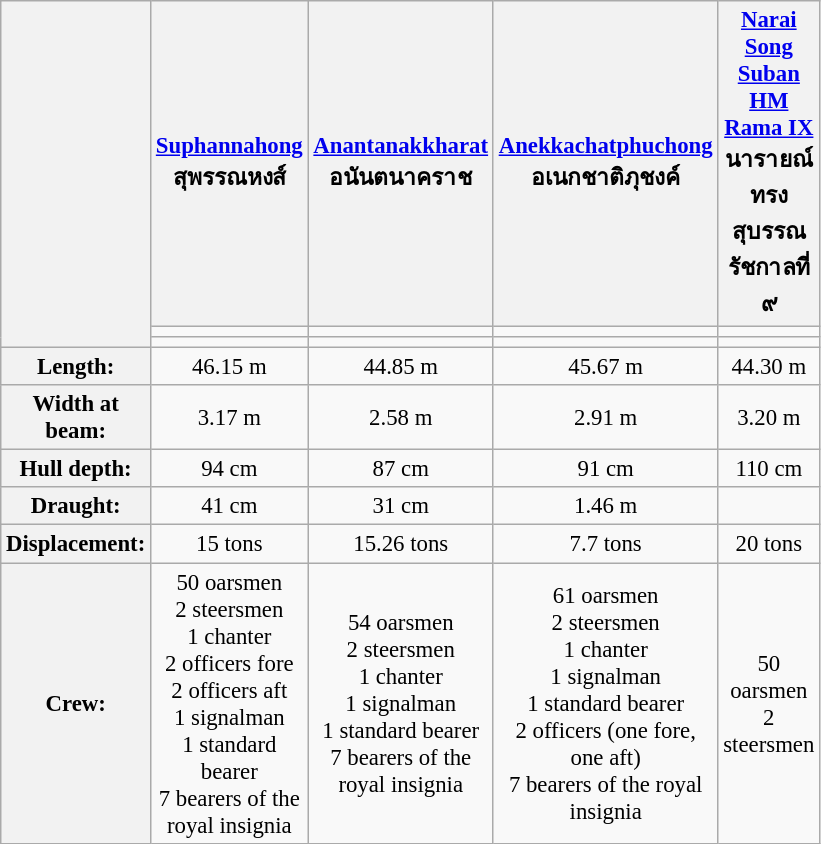<table class="wikitable" style="width: 20em; text-align: left; font-size: 95%; text-align:center;">
<tr>
<th rowspan="3"></th>
<th><a href='#'>Suphannahong</a> <br> สุพรรณหงส์</th>
<th><a href='#'>Anantanakkharat</a> <br> อนันตนาคราช</th>
<th><a href='#'>Anekkachatphuchong</a> <br> อเนกชาติภุชงค์</th>
<th><a href='#'>Narai Song Suban HM Rama IX</a> <br> นารายณ์ทรงสุบรรณ รัชกาลที่ ๙</th>
</tr>
<tr>
<td></td>
<td></td>
<td></td>
<td></td>
</tr>
<tr>
<td></td>
<td></td>
<td></td>
<td></td>
</tr>
<tr>
<th>Length:</th>
<td>46.15 m</td>
<td>44.85 m</td>
<td>45.67 m</td>
<td>44.30 m</td>
</tr>
<tr>
<th>Width at beam:</th>
<td>3.17 m</td>
<td>2.58 m</td>
<td>2.91 m</td>
<td>3.20 m</td>
</tr>
<tr>
<th>Hull depth:</th>
<td>94 cm</td>
<td>87 cm</td>
<td>91 cm</td>
<td>110 cm</td>
</tr>
<tr>
<th>Draught:</th>
<td>41 cm</td>
<td>31 cm</td>
<td>1.46 m</td>
<td></td>
</tr>
<tr>
<th>Displacement:</th>
<td>15 tons</td>
<td>15.26 tons</td>
<td>7.7 tons</td>
<td>20 tons</td>
</tr>
<tr>
<th>Crew:</th>
<td>50 oarsmen<br>2 steersmen<br>1 chanter<br>2 officers fore<br>2 officers aft<br>1 signalman<br>1 standard bearer<br>7 bearers of the royal insignia</td>
<td>54 oarsmen<br>2 steersmen<br>1 chanter<br>1 signalman<br>1 standard bearer<br>7 bearers of the royal insignia</td>
<td>61 oarsmen<br>2 steersmen<br>1 chanter<br>1 signalman<br>1 standard bearer<br>2 officers (one fore, one aft)<br>7 bearers of the royal insignia</td>
<td>50 oarsmen<br>2 steersmen</td>
</tr>
</table>
